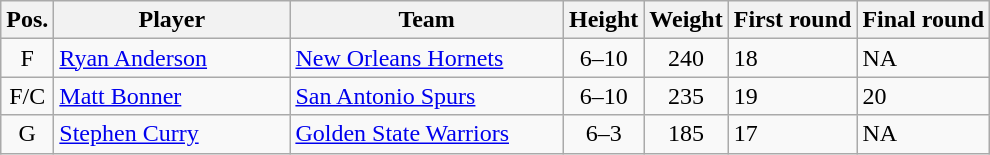<table class="wikitable">
<tr>
<th>Pos.</th>
<th style="width:150px;">Player</th>
<th width=175>Team</th>
<th>Height</th>
<th>Weight</th>
<th>First round</th>
<th>Final round</th>
</tr>
<tr>
<td style="text-align:center">F</td>
<td><a href='#'>Ryan Anderson</a></td>
<td><a href='#'>New Orleans Hornets</a></td>
<td align=center>6–10</td>
<td align=center>240</td>
<td>18</td>
<td>NA</td>
</tr>
<tr>
<td style="text-align:center">F/C</td>
<td><a href='#'>Matt Bonner</a></td>
<td><a href='#'>San Antonio Spurs</a></td>
<td align=center>6–10</td>
<td align=center>235</td>
<td>19</td>
<td>20</td>
</tr>
<tr>
<td style="text-align:center">G</td>
<td><a href='#'>Stephen Curry</a></td>
<td><a href='#'>Golden State Warriors</a></td>
<td align=center>6–3</td>
<td align=center>185</td>
<td>17</td>
<td>NA</td>
</tr>
</table>
